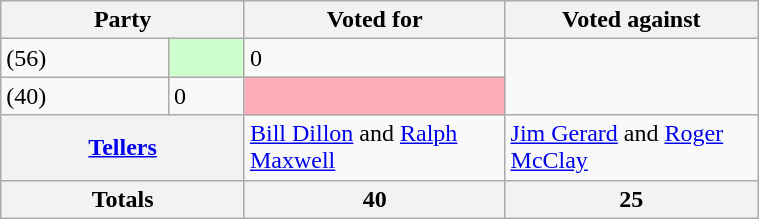<table class="wikitable" style="width:40%;">
<tr>
<th style="width:10%;" colspan="2">Party</th>
<th style="width:10%;">Voted for</th>
<th style="width:10%;">Voted against</th>
</tr>
<tr>
<td> (56)</td>
<td style="background-color:#CCFFCC;"></td>
<td>0</td>
</tr>
<tr>
<td> (40)</td>
<td>0</td>
<td style="background-color:#FFAEB9;"></td>
</tr>
<tr>
<th colspan=2><a href='#'>Tellers</a></th>
<td><a href='#'>Bill Dillon</a> and <a href='#'>Ralph Maxwell</a></td>
<td><a href='#'>Jim Gerard</a> and <a href='#'>Roger McClay</a></td>
</tr>
<tr>
<th colspan=2>Totals</th>
<th>40</th>
<th>25</th>
</tr>
</table>
